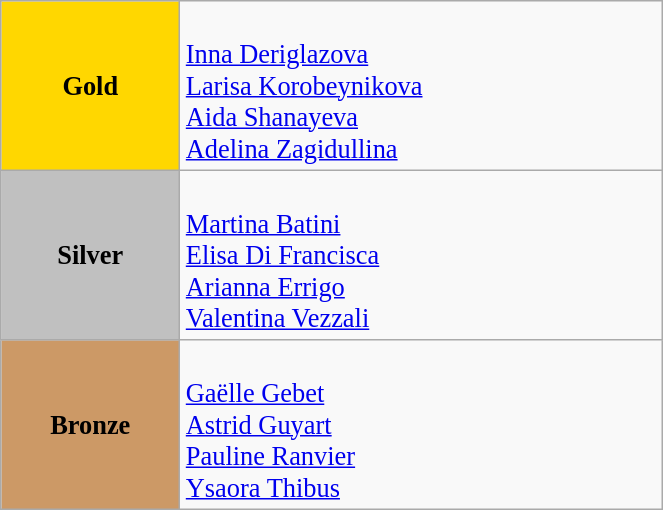<table class="wikitable" style=" text-align:center; font-size:110%;" width="35%">
<tr>
<td bgcolor="gold"><strong>Gold</strong></td>
<td align=left><br><a href='#'>Inna Deriglazova</a><br><a href='#'>Larisa Korobeynikova</a><br><a href='#'>Aida Shanayeva</a><br><a href='#'>Adelina Zagidullina</a></td>
</tr>
<tr>
<td bgcolor="silver"><strong>Silver</strong></td>
<td align=left><br><a href='#'>Martina Batini</a><br><a href='#'>Elisa Di Francisca</a><br><a href='#'>Arianna Errigo</a><br><a href='#'>Valentina Vezzali</a></td>
</tr>
<tr>
<td bgcolor="#cc9966"><strong>Bronze</strong></td>
<td align=left><br><a href='#'>Gaëlle Gebet</a><br><a href='#'>Astrid Guyart</a><br><a href='#'>Pauline Ranvier</a><br><a href='#'>Ysaora Thibus</a></td>
</tr>
</table>
